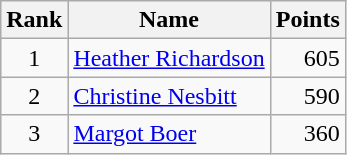<table class="wikitable" border="1">
<tr>
<th width=30>Rank</th>
<th>Name</th>
<th width=25>Points</th>
</tr>
<tr>
<td align=center>1</td>
<td> <a href='#'>Heather Richardson</a></td>
<td align=right>605</td>
</tr>
<tr>
<td align=center>2</td>
<td> <a href='#'>Christine Nesbitt</a></td>
<td align=right>590</td>
</tr>
<tr>
<td align=center>3</td>
<td> <a href='#'>Margot Boer</a></td>
<td align=right>360</td>
</tr>
</table>
